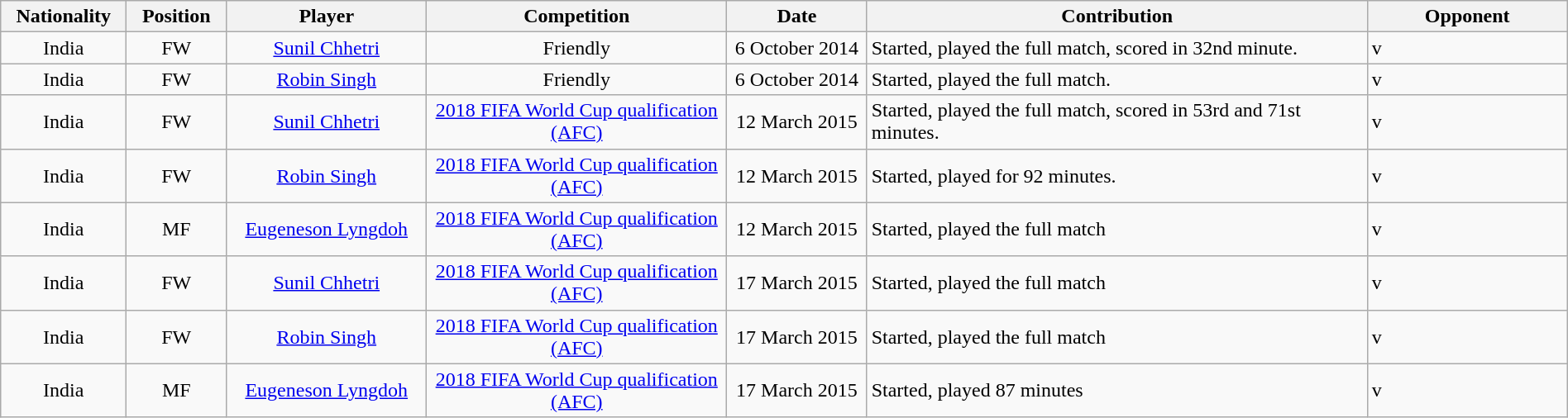<table class="wikitable" style="width:100%;">
<tr>
<th width=5%>Nationality</th>
<th width=5%>Position</th>
<th width=10%>Player</th>
<th width=15%>Competition</th>
<th width=7%>Date</th>
<th width=25%>Contribution</th>
<th width=10%>Opponent</th>
</tr>
<tr>
<td align=center> India</td>
<td align=center>FW</td>
<td align=center><a href='#'>Sunil Chhetri</a></td>
<td align=center>Friendly</td>
<td align=center>6 October 2014</td>
<td>Started, played the full match, scored in 32nd minute.</td>
<td>v </td>
</tr>
<tr>
<td align=center> India</td>
<td align=center>FW</td>
<td align=center><a href='#'>Robin Singh</a></td>
<td align=center>Friendly</td>
<td align=center>6 October 2014</td>
<td>Started, played the full match.</td>
<td>v </td>
</tr>
<tr>
<td align=center> India</td>
<td align=center>FW</td>
<td align=center><a href='#'>Sunil Chhetri</a></td>
<td align=center><a href='#'>2018 FIFA World Cup qualification (AFC)</a></td>
<td align=center>12 March 2015</td>
<td>Started, played the full match, scored in 53rd and 71st minutes.</td>
<td>v </td>
</tr>
<tr>
<td align=center> India</td>
<td align=center>FW</td>
<td align=center><a href='#'>Robin Singh</a></td>
<td align=center><a href='#'>2018 FIFA World Cup qualification (AFC)</a></td>
<td align=center>12 March 2015</td>
<td>Started, played for 92 minutes.</td>
<td>v </td>
</tr>
<tr>
<td align=center> India</td>
<td align=center>MF</td>
<td align=center><a href='#'>Eugeneson Lyngdoh</a></td>
<td align=center><a href='#'>2018 FIFA World Cup qualification (AFC)</a></td>
<td align=center>12 March 2015</td>
<td>Started, played the full match</td>
<td>v </td>
</tr>
<tr>
<td align=center> India</td>
<td align=center>FW</td>
<td align=center><a href='#'>Sunil Chhetri</a></td>
<td align=center><a href='#'>2018 FIFA World Cup qualification (AFC)</a></td>
<td align=center>17 March 2015</td>
<td>Started, played the full match</td>
<td>v </td>
</tr>
<tr>
<td align=center> India</td>
<td align=center>FW</td>
<td align=center><a href='#'>Robin Singh</a></td>
<td align=center><a href='#'>2018 FIFA World Cup qualification (AFC)</a></td>
<td align=center>17 March 2015</td>
<td>Started, played the full match</td>
<td>v </td>
</tr>
<tr>
<td align=center> India</td>
<td align=center>MF</td>
<td align=center><a href='#'>Eugeneson Lyngdoh</a></td>
<td align=center><a href='#'>2018 FIFA World Cup qualification (AFC)</a></td>
<td align=center>17 March 2015</td>
<td>Started, played 87 minutes</td>
<td>v </td>
</tr>
</table>
